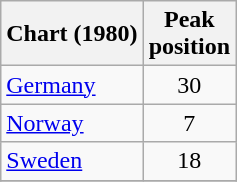<table class="wikitable sortable">
<tr>
<th align="left">Chart (1980)</th>
<th align="left">Peak<br>position</th>
</tr>
<tr>
<td align="left"><a href='#'>Germany</a></td>
<td align="center">30</td>
</tr>
<tr>
<td align="left"><a href='#'>Norway</a></td>
<td align="center">7</td>
</tr>
<tr>
<td align="left"><a href='#'>Sweden</a></td>
<td align="center">18</td>
</tr>
<tr>
</tr>
</table>
